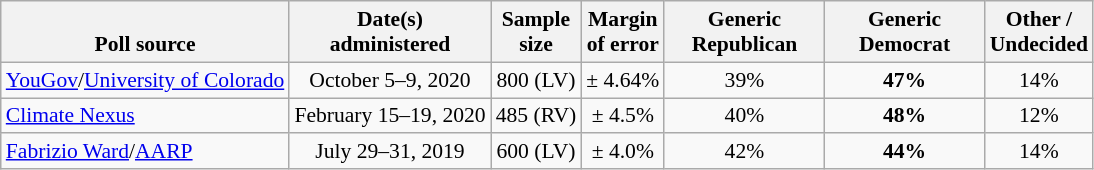<table class="wikitable" style="font-size:90%;text-align:center;">
<tr valign=bottom>
<th>Poll source</th>
<th>Date(s)<br>administered</th>
<th>Sample<br>size</th>
<th>Margin<br>of error</th>
<th style="width:100px;">Generic<br>Republican</th>
<th style="width:100px;">Generic<br>Democrat</th>
<th>Other /<br>Undecided</th>
</tr>
<tr>
<td style="text-align:left;"><a href='#'>YouGov</a>/<a href='#'>University of Colorado</a></td>
<td>October 5–9, 2020</td>
<td>800 (LV)</td>
<td>± 4.64%</td>
<td>39%</td>
<td><strong>47%</strong></td>
<td>14%</td>
</tr>
<tr>
<td style="text-align:left;"><a href='#'>Climate Nexus</a></td>
<td>February 15–19, 2020</td>
<td>485 (RV)</td>
<td>± 4.5%</td>
<td>40%</td>
<td><strong>48%</strong></td>
<td>12%</td>
</tr>
<tr>
<td style="text-align:left;"><a href='#'>Fabrizio Ward</a>/<a href='#'>AARP</a></td>
<td>July 29–31, 2019</td>
<td>600 (LV)</td>
<td>± 4.0%</td>
<td>42%</td>
<td><strong>44%</strong></td>
<td>14%</td>
</tr>
</table>
